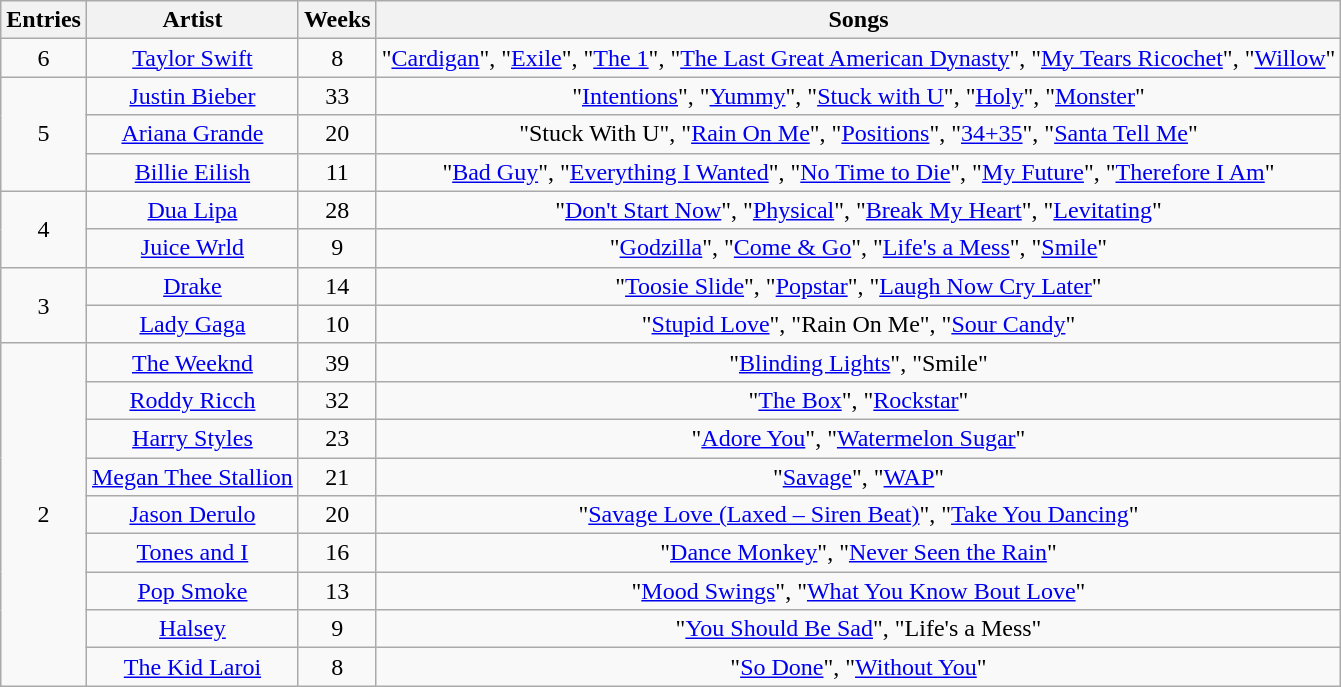<table class="wikitable sortable" style="text-align: center;">
<tr>
<th>Entries</th>
<th>Artist</th>
<th>Weeks</th>
<th>Songs</th>
</tr>
<tr>
<td style="text-align:center">6</td>
<td><a href='#'>Taylor Swift</a></td>
<td>8</td>
<td>"<a href='#'>Cardigan</a>", "<a href='#'>Exile</a>", "<a href='#'>The 1</a>", "<a href='#'>The Last Great American Dynasty</a>", "<a href='#'>My Tears Ricochet</a>", "<a href='#'>Willow</a>"</td>
</tr>
<tr>
<td rowspan="3" style="text-align:center">5</td>
<td><a href='#'>Justin Bieber</a></td>
<td>33</td>
<td>"<a href='#'>Intentions</a>", "<a href='#'>Yummy</a>", "<a href='#'>Stuck with U</a>", "<a href='#'>Holy</a>", "<a href='#'>Monster</a>"</td>
</tr>
<tr>
<td><a href='#'>Ariana Grande</a></td>
<td>20</td>
<td>"Stuck With U", "<a href='#'>Rain On Me</a>", "<a href='#'>Positions</a>", "<a href='#'>34+35</a>", "<a href='#'>Santa Tell Me</a>"</td>
</tr>
<tr>
<td><a href='#'>Billie Eilish</a></td>
<td>11</td>
<td>"<a href='#'>Bad Guy</a>", "<a href='#'>Everything I Wanted</a>", "<a href='#'>No Time to Die</a>", "<a href='#'>My Future</a>", "<a href='#'>Therefore I Am</a>"</td>
</tr>
<tr>
<td rowspan="2" style="text-align:center">4</td>
<td><a href='#'>Dua Lipa</a></td>
<td>28</td>
<td>"<a href='#'>Don't Start Now</a>", "<a href='#'>Physical</a>", "<a href='#'>Break My Heart</a>", "<a href='#'>Levitating</a>"</td>
</tr>
<tr>
<td><a href='#'>Juice Wrld</a></td>
<td>9</td>
<td>"<a href='#'>Godzilla</a>", "<a href='#'>Come & Go</a>", "<a href='#'>Life's a Mess</a>", "<a href='#'>Smile</a>"</td>
</tr>
<tr>
<td rowspan="2" style="text-align:center">3</td>
<td><a href='#'>Drake</a></td>
<td>14</td>
<td>"<a href='#'>Toosie Slide</a>", "<a href='#'>Popstar</a>", "<a href='#'>Laugh Now Cry Later</a>"</td>
</tr>
<tr>
<td><a href='#'>Lady Gaga</a></td>
<td>10</td>
<td>"<a href='#'>Stupid Love</a>", "Rain On Me", "<a href='#'>Sour Candy</a>"</td>
</tr>
<tr>
<td rowspan="9" style="text-align:center">2</td>
<td><a href='#'>The Weeknd</a></td>
<td>39</td>
<td>"<a href='#'>Blinding Lights</a>", "Smile"</td>
</tr>
<tr>
<td><a href='#'>Roddy Ricch</a></td>
<td>32</td>
<td>"<a href='#'>The Box</a>", "<a href='#'>Rockstar</a>"</td>
</tr>
<tr>
<td><a href='#'>Harry Styles</a></td>
<td>23</td>
<td>"<a href='#'>Adore You</a>", "<a href='#'>Watermelon Sugar</a>"</td>
</tr>
<tr>
<td><a href='#'>Megan Thee Stallion</a></td>
<td>21</td>
<td>"<a href='#'>Savage</a>", "<a href='#'>WAP</a>"</td>
</tr>
<tr>
<td><a href='#'>Jason Derulo</a></td>
<td>20</td>
<td>"<a href='#'>Savage Love (Laxed – Siren Beat)</a>", "<a href='#'>Take You Dancing</a>"</td>
</tr>
<tr>
<td><a href='#'>Tones and I</a></td>
<td>16</td>
<td>"<a href='#'>Dance Monkey</a>", "<a href='#'>Never Seen the Rain</a>"</td>
</tr>
<tr>
<td><a href='#'>Pop Smoke</a></td>
<td>13</td>
<td>"<a href='#'>Mood Swings</a>", "<a href='#'>What You Know Bout Love</a>"</td>
</tr>
<tr>
<td><a href='#'>Halsey</a></td>
<td>9</td>
<td>"<a href='#'>You Should Be Sad</a>", "Life's a Mess"</td>
</tr>
<tr>
<td><a href='#'>The Kid Laroi</a></td>
<td>8</td>
<td>"<a href='#'>So Done</a>", "<a href='#'>Without You</a>"</td>
</tr>
</table>
